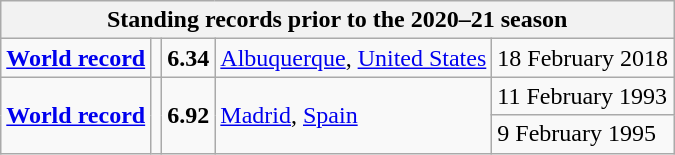<table class="wikitable">
<tr>
<th colspan="5">Standing records prior to the 2020–21 season</th>
</tr>
<tr>
<td><strong><a href='#'>World record</a></strong></td>
<td></td>
<td><strong>6.34</strong></td>
<td><a href='#'>Albuquerque</a>, <a href='#'>United States</a></td>
<td>18 February 2018</td>
</tr>
<tr>
<td rowspan=2><strong><a href='#'>World record</a></strong></td>
<td rowspan=2></td>
<td rowspan=2><strong>6.92</strong></td>
<td rowspan=2><a href='#'>Madrid</a>, <a href='#'>Spain</a></td>
<td rowspan=1>11 February 1993</td>
</tr>
<tr>
<td>9 February 1995</td>
</tr>
</table>
